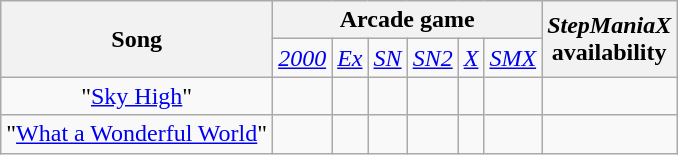<table class="wikitable" style="text-align:center">
<tr>
<th rowspan="2">Song</th>
<th colspan="6">Arcade game</th>
<th rowspan="2"><em>StepManiaX</em><br>availability</th>
</tr>
<tr>
<td><em><a href='#'>2000</a></em></td>
<td><em><a href='#'>Ex</a></em></td>
<td><em><a href='#'>SN</a></em></td>
<td><em><a href='#'>SN2</a></em></td>
<td><em><a href='#'>X</a></em></td>
<td><em><a href='#'>SMX</a></em></td>
</tr>
<tr>
<td>"<a href='#'>Sky High</a>"</td>
<td></td>
<td></td>
<td></td>
<td></td>
<td></td>
<td></td>
<td></td>
</tr>
<tr>
<td>"<a href='#'>What a Wonderful World</a>"</td>
<td></td>
<td></td>
<td></td>
<td></td>
<td></td>
<td></td>
<td></td>
</tr>
</table>
